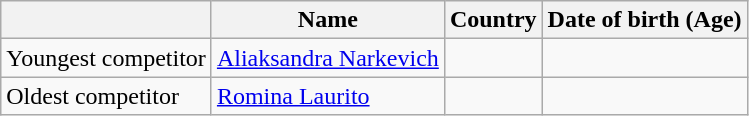<table class="wikitable">
<tr>
<th></th>
<th>Name</th>
<th>Country</th>
<th>Date of birth (Age)</th>
</tr>
<tr>
<td>Youngest competitor</td>
<td><a href='#'>Aliaksandra Narkevich</a></td>
<td></td>
<td></td>
</tr>
<tr>
<td>Oldest competitor</td>
<td><a href='#'>Romina Laurito</a></td>
<td></td>
<td></td>
</tr>
</table>
